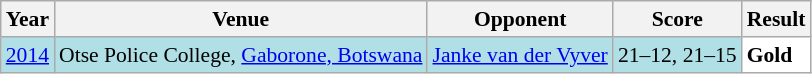<table class="sortable wikitable" style="font-size: 90%;">
<tr>
<th>Year</th>
<th>Venue</th>
<th>Opponent</th>
<th>Score</th>
<th>Result</th>
</tr>
<tr style="background:#B0E0E6">
<td align="center"><a href='#'>2014</a></td>
<td align="left">Otse Police College, <a href='#'>Gaborone, Botswana</a></td>
<td align="left"> <a href='#'>Janke van der Vyver</a></td>
<td align="left">21–12, 21–15</td>
<td style="text-align:left; background:white"> <strong>Gold</strong></td>
</tr>
</table>
